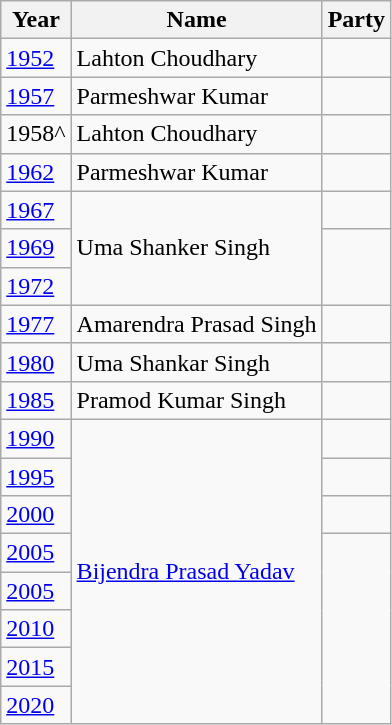<table class="wikitable sortable">
<tr>
<th>Year</th>
<th>Name</th>
<th colspan="2">Party</th>
</tr>
<tr>
<td><a href='#'>1952</a></td>
<td>Lahton Choudhary</td>
<td></td>
</tr>
<tr>
<td><a href='#'>1957</a></td>
<td>Parmeshwar Kumar</td>
<td></td>
</tr>
<tr>
<td>1958^</td>
<td>Lahton Choudhary</td>
<td></td>
</tr>
<tr>
<td><a href='#'>1962</a></td>
<td>Parmeshwar Kumar</td>
<td></td>
</tr>
<tr>
<td><a href='#'>1967</a></td>
<td rowspan="3">Uma Shanker Singh</td>
<td></td>
</tr>
<tr>
<td><a href='#'>1969</a></td>
</tr>
<tr>
<td><a href='#'>1972</a></td>
</tr>
<tr>
<td><a href='#'>1977</a></td>
<td>Amarendra Prasad Singh</td>
<td></td>
</tr>
<tr>
<td><a href='#'>1980</a></td>
<td>Uma Shankar Singh</td>
<td></td>
</tr>
<tr>
<td><a href='#'>1985</a></td>
<td>Pramod Kumar Singh</td>
<td></td>
</tr>
<tr>
<td><a href='#'>1990</a></td>
<td rowspan="8"><a href='#'>Bijendra Prasad Yadav</a></td>
<td></td>
</tr>
<tr>
<td><a href='#'>1995</a></td>
</tr>
<tr>
<td><a href='#'>2000</a></td>
<td></td>
</tr>
<tr>
<td><a href='#'>2005</a></td>
</tr>
<tr>
<td><a href='#'>2005</a></td>
</tr>
<tr>
<td><a href='#'>2010</a></td>
</tr>
<tr>
<td><a href='#'>2015</a></td>
</tr>
<tr>
<td><a href='#'>2020</a></td>
</tr>
</table>
